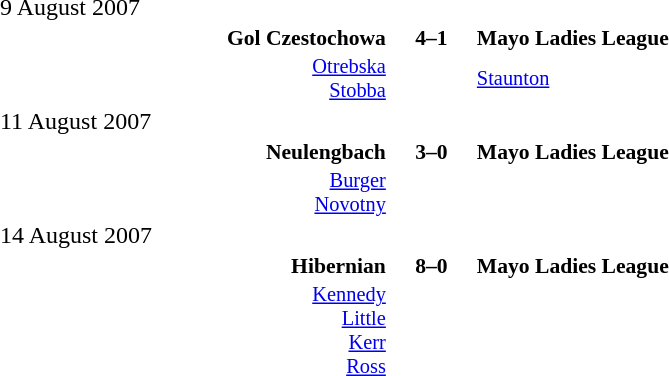<table width=50% cellspacing=1>
<tr>
<th></th>
<th></th>
<th></th>
</tr>
<tr>
<td>9 August 2007</td>
</tr>
<tr style=font-size:90%>
<td align=right><strong>Gol Czestochowa</strong></td>
<td align=center><strong>4–1</strong></td>
<td><strong>Mayo Ladies League</strong></td>
</tr>
<tr style=font-size:85%>
<td align=right><a href='#'>Otrebska</a> <br><a href='#'>Stobba</a> </td>
<td align=center></td>
<td align=left><a href='#'>Staunton</a> <br></td>
</tr>
<tr>
<td>11 August 2007</td>
</tr>
<tr style=font-size:90%>
<td align=right><strong>Neulengbach</strong></td>
<td align=center><strong>3–0</strong></td>
<td><strong>Mayo Ladies League</strong></td>
</tr>
<tr style=font-size:85%>
<td align=right><a href='#'>Burger</a> <br><a href='#'>Novotny</a> </td>
<td align=center></td>
<td align=left></td>
</tr>
<tr>
<td>14 August 2007</td>
</tr>
<tr style=font-size:90%>
<td align=right><strong>Hibernian</strong></td>
<td align=center><strong>8–0</strong></td>
<td><strong>Mayo Ladies League</strong></td>
</tr>
<tr style=font-size:85%>
<td align=right><a href='#'>Kennedy</a> <br><a href='#'>Little</a> <br><a href='#'>Kerr</a> <br><a href='#'>Ross</a> </td>
<td align=center></td>
<td align=left></td>
</tr>
</table>
